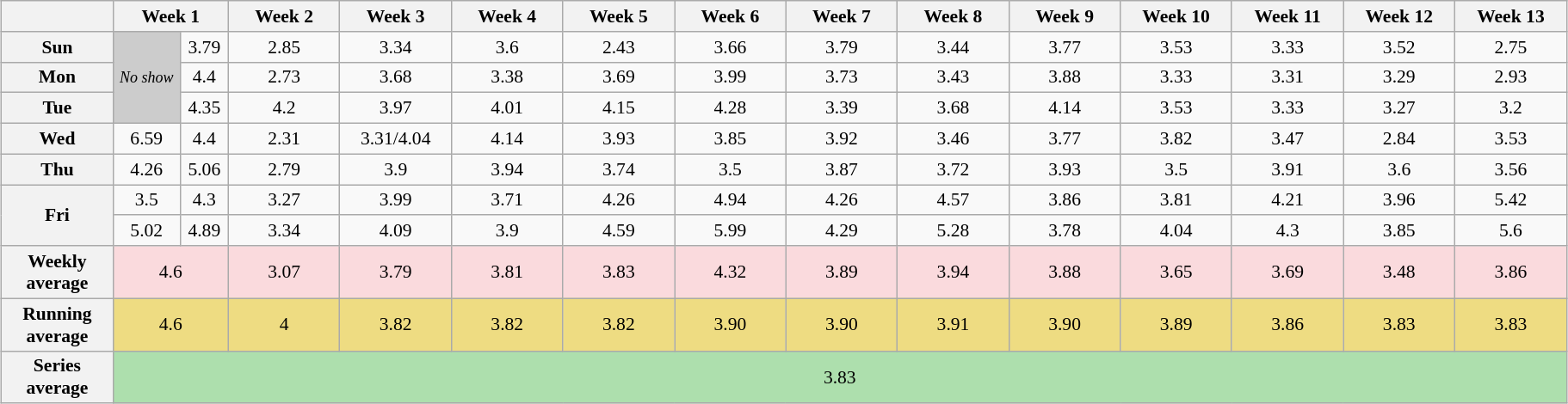<table class="wikitable" style="font-size:90%; text-align:center; width: 96%; margin-left: auto; margin-right: auto;">
<tr>
<th style="width:6%"></th>
<th colspan=2 style="width:6%">Week 1</th>
<th style="width:6%">Week 2</th>
<th style="width:6%">Week 3</th>
<th style="width:6%">Week 4</th>
<th style="width:6%">Week 5</th>
<th style="width:6%">Week 6</th>
<th style="width:6%">Week 7</th>
<th style="width:6%">Week 8</th>
<th style="width:6%">Week 9</th>
<th style="width:6%">Week 10</th>
<th style="width:6%">Week 11</th>
<th style="width:6%">Week 12</th>
<th style="width:6%">Week 13</th>
</tr>
<tr>
<th>Sun</th>
<td rowspan="3" style="background:#CCCCCC"><small><em>No show</em></small></td>
<td>3.79</td>
<td>2.85</td>
<td>3.34</td>
<td>3.6</td>
<td>2.43</td>
<td>3.66</td>
<td>3.79</td>
<td>3.44</td>
<td>3.77</td>
<td>3.53</td>
<td>3.33</td>
<td>3.52</td>
<td>2.75</td>
</tr>
<tr>
<th>Mon</th>
<td>4.4</td>
<td>2.73</td>
<td>3.68</td>
<td>3.38</td>
<td>3.69</td>
<td>3.99</td>
<td>3.73</td>
<td>3.43</td>
<td>3.88</td>
<td>3.33</td>
<td>3.31</td>
<td>3.29</td>
<td>2.93</td>
</tr>
<tr>
<th>Tue</th>
<td>4.35</td>
<td>4.2</td>
<td>3.97</td>
<td>4.01</td>
<td>4.15</td>
<td>4.28</td>
<td>3.39</td>
<td>3.68</td>
<td>4.14</td>
<td>3.53</td>
<td>3.33</td>
<td>3.27</td>
<td>3.2</td>
</tr>
<tr>
<th>Wed</th>
<td>6.59</td>
<td>4.4</td>
<td>2.31</td>
<td>3.31/4.04</td>
<td>4.14</td>
<td>3.93</td>
<td>3.85</td>
<td>3.92</td>
<td>3.46</td>
<td>3.77</td>
<td>3.82</td>
<td>3.47</td>
<td>2.84</td>
<td>3.53</td>
</tr>
<tr>
<th>Thu</th>
<td>4.26</td>
<td>5.06</td>
<td>2.79</td>
<td>3.9</td>
<td>3.94</td>
<td>3.74</td>
<td>3.5</td>
<td>3.87</td>
<td>3.72</td>
<td>3.93</td>
<td>3.5</td>
<td>3.91</td>
<td>3.6</td>
<td>3.56</td>
</tr>
<tr>
<th rowspan=2>Fri</th>
<td>3.5</td>
<td>4.3</td>
<td>3.27</td>
<td>3.99</td>
<td>3.71</td>
<td>4.26</td>
<td>4.94</td>
<td>4.26</td>
<td>4.57</td>
<td>3.86</td>
<td>3.81</td>
<td>4.21</td>
<td>3.96</td>
<td>5.42</td>
</tr>
<tr>
<td>5.02</td>
<td>4.89</td>
<td>3.34</td>
<td>4.09</td>
<td>3.9</td>
<td>4.59</td>
<td>5.99</td>
<td>4.29</td>
<td>5.28</td>
<td>3.78</td>
<td>4.04</td>
<td>4.3</td>
<td>3.85</td>
<td>5.6</td>
</tr>
<tr>
<th>Weekly<br>average</th>
<td colspan="2" style="background:#FADADD;">4.6</td>
<td style="background:#FADADD;">3.07</td>
<td style="background:#FADADD;">3.79</td>
<td style="background:#FADADD;">3.81</td>
<td style="background:#FADADD;">3.83</td>
<td style="background:#FADADD;">4.32</td>
<td style="background:#FADADD;">3.89</td>
<td style="background:#FADADD;">3.94</td>
<td style="background:#FADADD;">3.88</td>
<td style="background:#FADADD;">3.65</td>
<td style="background:#FADADD;">3.69</td>
<td style="background:#FADADD;">3.48</td>
<td style="background:#FADADD;">3.86</td>
</tr>
<tr>
<th>Running<br>average</th>
<td colspan="2" style="background:#EEDC82;">4.6</td>
<td style="background:#EEDC82;">4</td>
<td style="background:#EEDC82;">3.82</td>
<td style="background:#EEDC82;">3.82</td>
<td style="background:#EEDC82;">3.82</td>
<td style="background:#EEDC82;">3.90</td>
<td style="background:#EEDC82;">3.90</td>
<td style="background:#EEDC82;">3.91</td>
<td style="background:#EEDC82;">3.90</td>
<td style="background:#EEDC82;">3.89</td>
<td style="background:#EEDC82;">3.86</td>
<td style="background:#EEDC82;">3.83</td>
<td style="background:#EEDC82;">3.83</td>
</tr>
<tr>
<th>Series<br>average</th>
<td colspan="14" style="background:#ADDFAD;">3.83</td>
</tr>
</table>
